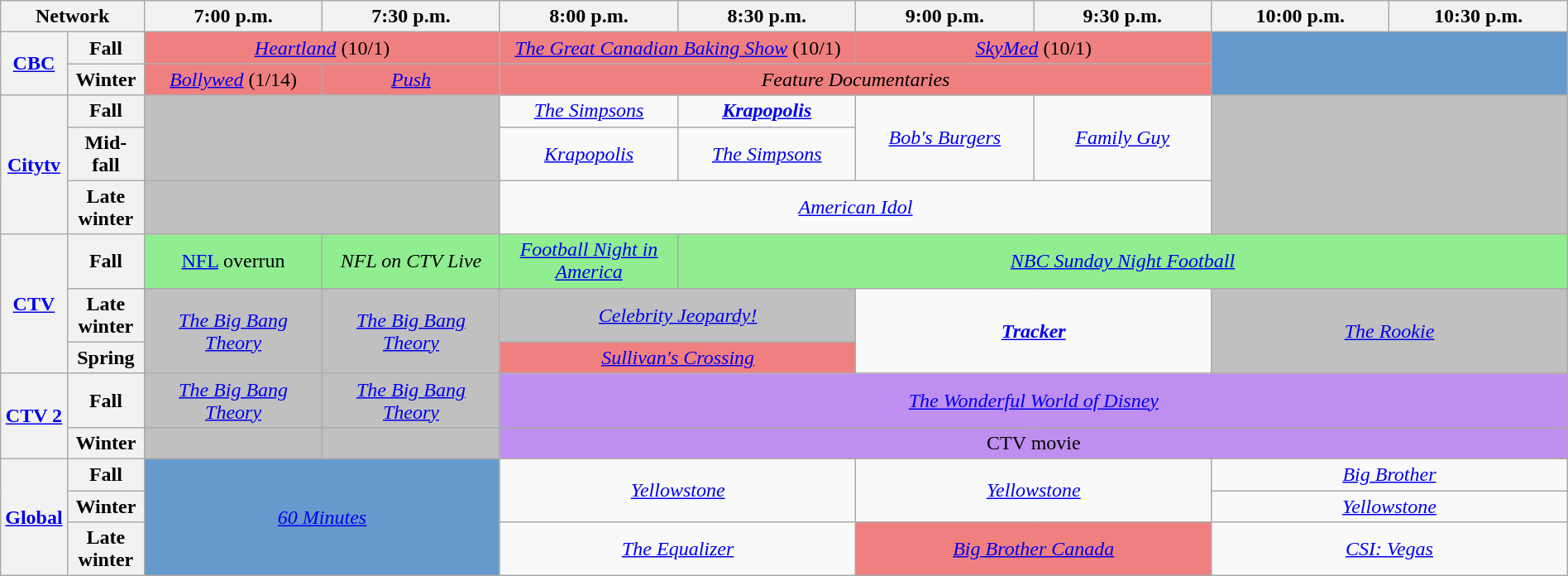<table class=wikitable style=width:100%;margin-right:0;text-align:center>
<tr>
<th style=width:8% colspan=2>Network</th>
<th style=width:11.5%>7:00 p.m.</th>
<th style=width:11.5%>7:30 p.m.</th>
<th style=width:11.5%>8:00 p.m.</th>
<th style=width:11.5%>8:30 p.m.</th>
<th style=width:11.5%>9:00 p.m.</th>
<th style=width:11.5%>9:30 p.m.</th>
<th style=width:11.5%>10:00 p.m.</th>
<th style=width:11.5%>10:30 p.m.</th>
</tr>
<tr>
<th rowspan=2><a href='#'>CBC</a></th>
<th>Fall</th>
<td colspan=2 style=background:#F08080><em><a href='#'>Heartland</a></em> (10/1)</td>
<td colspan=2 style=background:#F08080><em><a href='#'>The Great Canadian Baking Show</a></em> (10/1)</td>
<td colspan=2 style=background:#F08080><em><a href='#'>SkyMed</a></em> (10/1)</td>
<td colspan=2 style=background:#6699CC rowspan=2></td>
</tr>
<tr>
<th>Winter</th>
<td style=background:#F08080><em><a href='#'>Bollywed</a></em> (1/14)</td>
<td style=background:#F08080><em><a href='#'>Push</a></em> </td>
<td colspan=4 style=background:#F08080><em>Feature Documentaries</em> </td>
</tr>
<tr>
<th rowspan=3><a href='#'>Citytv</a></th>
<th>Fall</th>
<td colspan=2 style=background:#C0C0C0 rowspan=2> </td>
<td><em><a href='#'>The Simpsons</a></em> </td>
<td><strong><em><a href='#'>Krapopolis</a></em></strong> </td>
<td rowspan=2><em><a href='#'>Bob's Burgers</a></em> </td>
<td rowspan=2><em><a href='#'>Family Guy</a></em> </td>
<td colspan=2 style=background:#C0C0C0 rowspan=3> </td>
</tr>
<tr>
<th>Mid-fall</th>
<td><em><a href='#'>Krapopolis</a></em> </td>
<td><em><a href='#'>The Simpsons</a></em> </td>
</tr>
<tr>
<th>Late winter</th>
<td colspan=2 style=background:#C0C0C0> </td>
<td colspan=4><em><a href='#'>American Idol</a></em> </td>
</tr>
<tr>
<th rowspan=3><a href='#'>CTV</a></th>
<th>Fall</th>
<td style=background:lightgreen><a href='#'>NFL</a> overrun </td>
<td style=background:lightgreen><em>NFL on CTV Live</em></td>
<td style=background:lightgreen><em><a href='#'>Football Night in America</a></em></td>
<td colspan=5 style=background:lightgreen><em><a href='#'>NBC Sunday Night Football</a></em></td>
</tr>
<tr>
<th>Late winter</th>
<td style=background:#C0C0C0 rowspan=2><em><a href='#'>The Big Bang Theory</a></em> </td>
<td style=background:#C0C0C0 rowspan=2><em><a href='#'>The Big Bang Theory</a></em> </td>
<td colspan=2 style=background:#C0C0C0><em><a href='#'>Celebrity Jeopardy!</a></em> </td>
<td colspan=2 rowspan=2><strong><em><a href='#'>Tracker</a></em></strong> </td>
<td colspan=2 style=background:#C0C0C0 rowspan=2><em><a href='#'>The Rookie</a></em> </td>
</tr>
<tr>
<th>Spring</th>
<td colspan=2 style=background:#F08080><em><a href='#'>Sullivan's Crossing</a></em> </td>
</tr>
<tr>
<th rowspan=2><a href='#'>CTV 2</a></th>
<th>Fall</th>
<td style=background:#C0C0C0><em><a href='#'>The Big Bang Theory</a></em> </td>
<td style=background:#C0C0C0><em><a href='#'>The Big Bang Theory</a></em> </td>
<td colspan=6 style=background:#bf8fef><em><a href='#'>The Wonderful World of Disney</a></em>  </td>
</tr>
<tr>
<th>Winter</th>
<td style=background:#C0C0C0> </td>
<td style=background:#C0C0C0> </td>
<td colspan=6 style=background:#bf8fef>CTV movie</td>
</tr>
<tr>
<th rowspan=3><a href='#'>Global</a></th>
<th>Fall</th>
<td style=background:#6699CC colspan=2 rowspan=3><em><a href='#'>60 Minutes</a></em> </td>
<td colspan=2 rowspan=2><em><a href='#'>Yellowstone</a></em> </td>
<td colspan=2 rowspan=2><em><a href='#'>Yellowstone</a></em> </td>
<td colspan=2><em><a href='#'>Big Brother</a></em> </td>
</tr>
<tr>
<th>Winter</th>
<td colspan=2><em><a href='#'>Yellowstone</a></em></td>
</tr>
<tr>
<th>Late winter</th>
<td colspan=2><em><a href='#'>The Equalizer</a></em> </td>
<td colspan=2 style=background:#F08080><em><a href='#'>Big Brother Canada</a></em></td>
<td colspan=2><em><a href='#'>CSI: Vegas</a></em> </td>
</tr>
</table>
